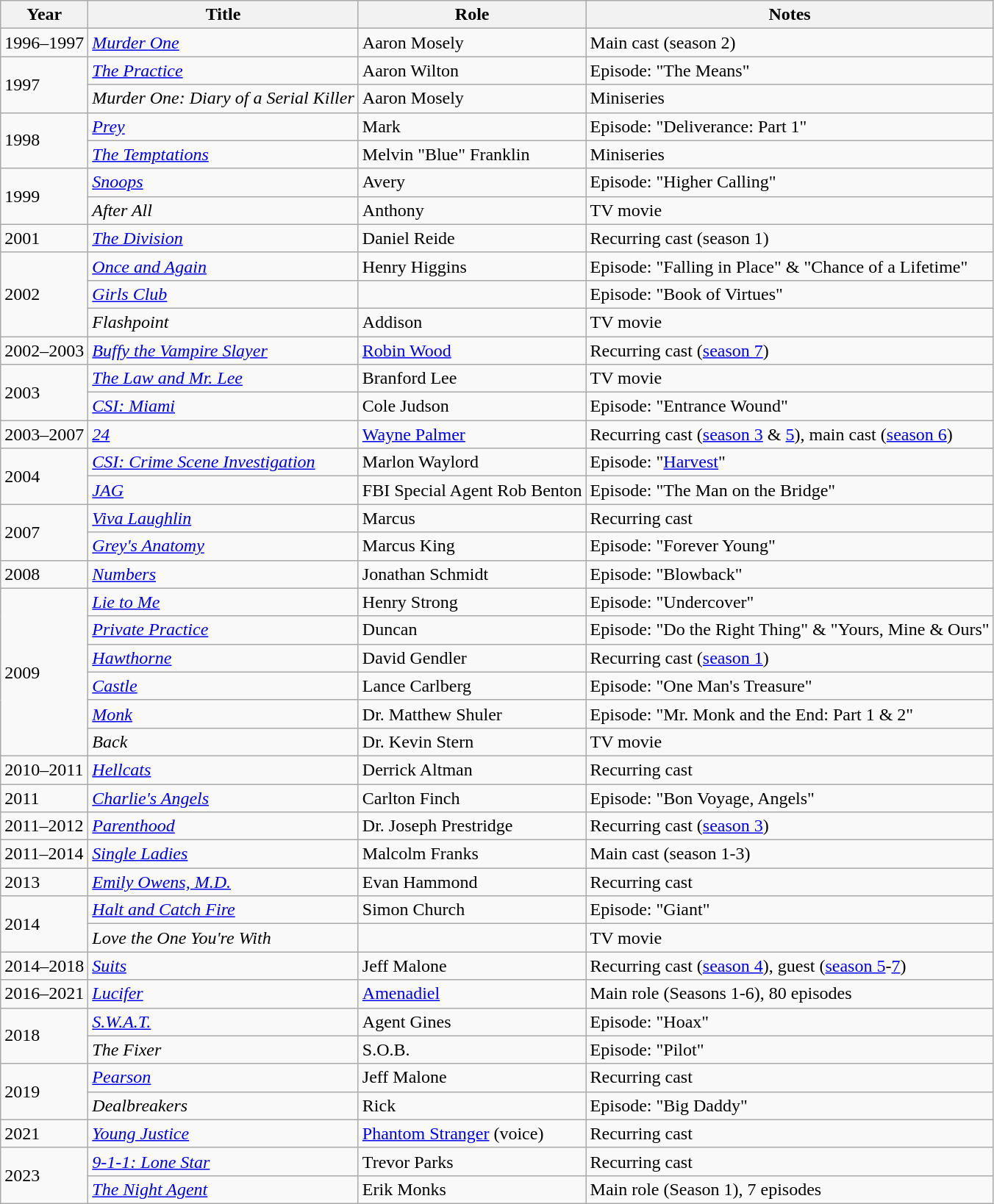<table class="wikitable plainrowheaders sortable" style="margin-right: 0;">
<tr>
<th scope="col">Year</th>
<th scope="col">Title</th>
<th scope="col">Role</th>
<th scope="col" class="unsortable">Notes</th>
</tr>
<tr>
<td>1996–1997</td>
<td><em><a href='#'>Murder One</a></em></td>
<td>Aaron Mosely</td>
<td>Main cast (season 2)</td>
</tr>
<tr>
<td rowspan=2>1997</td>
<td><em><a href='#'>The Practice</a></em></td>
<td>Aaron Wilton</td>
<td>Episode: "The Means"</td>
</tr>
<tr>
<td><em>Murder One: Diary of a Serial Killer</em></td>
<td>Aaron Mosely</td>
<td>Miniseries</td>
</tr>
<tr>
<td rowspan=2>1998</td>
<td><em><a href='#'>Prey</a></em></td>
<td>Mark</td>
<td>Episode: "Deliverance: Part 1"</td>
</tr>
<tr>
<td><em><a href='#'>The Temptations</a></em></td>
<td>Melvin "Blue" Franklin</td>
<td>Miniseries</td>
</tr>
<tr>
<td rowspan=2>1999</td>
<td><em><a href='#'>Snoops</a></em></td>
<td>Avery</td>
<td>Episode: "Higher Calling"</td>
</tr>
<tr>
<td><em>After All</em></td>
<td>Anthony</td>
<td>TV movie</td>
</tr>
<tr>
<td>2001</td>
<td><em><a href='#'>The Division</a></em></td>
<td>Daniel Reide</td>
<td>Recurring cast (season 1)</td>
</tr>
<tr>
<td rowspan=3>2002</td>
<td><em><a href='#'>Once and Again</a></em></td>
<td>Henry Higgins</td>
<td>Episode: "Falling in Place" & "Chance of a Lifetime"</td>
</tr>
<tr>
<td><em><a href='#'>Girls Club</a></em></td>
<td></td>
<td>Episode: "Book of Virtues"</td>
</tr>
<tr>
<td><em>Flashpoint</em></td>
<td>Addison</td>
<td>TV movie</td>
</tr>
<tr>
<td>2002–2003</td>
<td><em><a href='#'>Buffy the Vampire Slayer</a></em></td>
<td><a href='#'>Robin Wood</a></td>
<td>Recurring cast (<a href='#'>season 7</a>)</td>
</tr>
<tr>
<td rowspan=2>2003</td>
<td><em><a href='#'>The Law and Mr. Lee</a></em></td>
<td>Branford Lee</td>
<td>TV movie</td>
</tr>
<tr>
<td><em><a href='#'>CSI: Miami</a></em></td>
<td>Cole Judson</td>
<td>Episode: "Entrance Wound"</td>
</tr>
<tr>
<td>2003–2007</td>
<td><em><a href='#'>24</a></em></td>
<td><a href='#'>Wayne Palmer</a></td>
<td>Recurring cast (<a href='#'>season 3</a> & <a href='#'>5</a>), main cast (<a href='#'>season 6</a>)</td>
</tr>
<tr>
<td rowspan=2>2004</td>
<td><em><a href='#'>CSI: Crime Scene Investigation</a></em></td>
<td>Marlon Waylord</td>
<td>Episode: "<a href='#'>Harvest</a>"</td>
</tr>
<tr>
<td><em><a href='#'>JAG</a></em></td>
<td>FBI Special Agent Rob Benton</td>
<td>Episode: "The Man on the Bridge"</td>
</tr>
<tr>
<td rowspan=2>2007</td>
<td><em><a href='#'>Viva Laughlin</a></em></td>
<td>Marcus</td>
<td>Recurring cast</td>
</tr>
<tr>
<td><em><a href='#'>Grey's Anatomy</a></em></td>
<td>Marcus King</td>
<td>Episode: "Forever Young"</td>
</tr>
<tr>
<td>2008</td>
<td><em><a href='#'>Numbers</a></em></td>
<td>Jonathan Schmidt</td>
<td>Episode: "Blowback"</td>
</tr>
<tr>
<td rowspan=6>2009</td>
<td><em><a href='#'>Lie to Me</a></em></td>
<td>Henry Strong</td>
<td>Episode: "Undercover"</td>
</tr>
<tr>
<td><em><a href='#'>Private Practice</a></em></td>
<td>Duncan</td>
<td>Episode: "Do the Right Thing" & "Yours, Mine & Ours"</td>
</tr>
<tr>
<td><em><a href='#'>Hawthorne</a></em></td>
<td>David Gendler</td>
<td>Recurring cast (<a href='#'>season 1</a>)</td>
</tr>
<tr>
<td><em><a href='#'>Castle</a></em></td>
<td>Lance Carlberg</td>
<td>Episode: "One Man's Treasure"</td>
</tr>
<tr>
<td><em><a href='#'>Monk</a></em></td>
<td>Dr. Matthew Shuler</td>
<td>Episode: "Mr. Monk and the End: Part 1 & 2"</td>
</tr>
<tr>
<td><em>Back</em></td>
<td>Dr. Kevin Stern</td>
<td>TV movie</td>
</tr>
<tr>
<td>2010–2011</td>
<td><em><a href='#'>Hellcats</a></em></td>
<td>Derrick Altman</td>
<td>Recurring cast</td>
</tr>
<tr>
<td>2011</td>
<td><em><a href='#'>Charlie's Angels</a></em></td>
<td>Carlton Finch</td>
<td>Episode: "Bon Voyage, Angels"</td>
</tr>
<tr>
<td>2011–2012</td>
<td><em><a href='#'>Parenthood</a></em></td>
<td>Dr. Joseph Prestridge</td>
<td>Recurring cast (<a href='#'>season 3</a>)</td>
</tr>
<tr>
<td>2011–2014</td>
<td><em><a href='#'>Single Ladies</a></em></td>
<td>Malcolm Franks</td>
<td>Main cast (season 1-3)</td>
</tr>
<tr>
<td>2013</td>
<td><em><a href='#'>Emily Owens, M.D.</a></em></td>
<td>Evan Hammond</td>
<td>Recurring cast</td>
</tr>
<tr>
<td rowspan=2>2014</td>
<td><em><a href='#'>Halt and Catch Fire</a></em></td>
<td>Simon Church</td>
<td>Episode: "Giant"</td>
</tr>
<tr>
<td><em>Love the One You're With</em></td>
<td></td>
<td>TV movie</td>
</tr>
<tr>
<td>2014–2018</td>
<td><em><a href='#'>Suits</a></em></td>
<td>Jeff Malone</td>
<td>Recurring cast (<a href='#'>season 4</a>), guest (<a href='#'>season 5</a>-<a href='#'>7</a>)</td>
</tr>
<tr>
<td>2016–2021</td>
<td><em><a href='#'>Lucifer</a></em></td>
<td><a href='#'>Amenadiel</a></td>
<td>Main role (Seasons 1-6), 80 episodes</td>
</tr>
<tr>
<td rowspan=2>2018</td>
<td><em><a href='#'>S.W.A.T.</a></em></td>
<td>Agent Gines</td>
<td>Episode: "Hoax"</td>
</tr>
<tr>
<td><em>The Fixer</em></td>
<td>S.O.B.</td>
<td>Episode: "Pilot"</td>
</tr>
<tr>
<td rowspan=2>2019</td>
<td><em><a href='#'>Pearson</a></em></td>
<td>Jeff Malone</td>
<td>Recurring cast</td>
</tr>
<tr>
<td><em>Dealbreakers</em></td>
<td>Rick</td>
<td>Episode: "Big Daddy"</td>
</tr>
<tr>
<td>2021</td>
<td><em><a href='#'>Young Justice</a></em></td>
<td><a href='#'>Phantom Stranger</a> (voice)</td>
<td>Recurring cast</td>
</tr>
<tr>
<td rowspan=2>2023</td>
<td><em><a href='#'>9-1-1: Lone Star</a></em></td>
<td>Trevor Parks</td>
<td>Recurring cast</td>
</tr>
<tr>
<td><em><a href='#'>The Night Agent</a></em></td>
<td>Erik Monks</td>
<td>Main role (Season 1), 7 episodes</td>
</tr>
</table>
